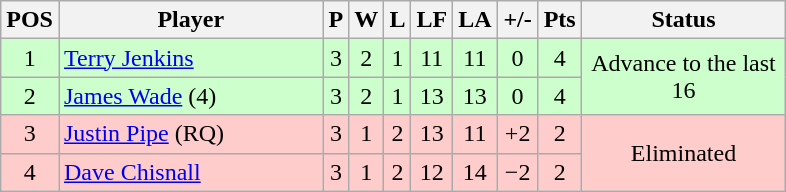<table class="wikitable" style="text-align:center; margin: 1em auto 1em auto, align:left">
<tr>
<th width=20>POS</th>
<th width=169>Player</th>
<th width=3>P</th>
<th width=3>W</th>
<th width=3>L</th>
<th width=20>LF</th>
<th width=20>LA</th>
<th width=20>+/-</th>
<th width=20>Pts</th>
<th width=129>Status</th>
</tr>
<tr style="background:#CCFFCC;">
<td>1</td>
<td style="text-align:left;"> <a href='#'>Terry Jenkins</a></td>
<td>3</td>
<td>2</td>
<td>1</td>
<td>11</td>
<td>11</td>
<td>0</td>
<td>4</td>
<td rowspan=2>Advance to the last 16</td>
</tr>
<tr style="background:#CCFFCC;">
<td>2</td>
<td style="text-align:left;"> <a href='#'>James Wade</a> (4)</td>
<td>3</td>
<td>2</td>
<td>1</td>
<td>13</td>
<td>13</td>
<td>0</td>
<td>4</td>
</tr>
<tr style="background:#FFCCCC;">
<td>3</td>
<td style="text-align:left;"> <a href='#'>Justin Pipe</a> (RQ)</td>
<td>3</td>
<td>1</td>
<td>2</td>
<td>13</td>
<td>11</td>
<td>+2</td>
<td>2</td>
<td rowspan=2>Eliminated</td>
</tr>
<tr style="background:#FFCCCC;">
<td>4</td>
<td style="text-align:left;"> <a href='#'>Dave Chisnall</a></td>
<td>3</td>
<td>1</td>
<td>2</td>
<td>12</td>
<td>14</td>
<td>−2</td>
<td>2</td>
</tr>
</table>
